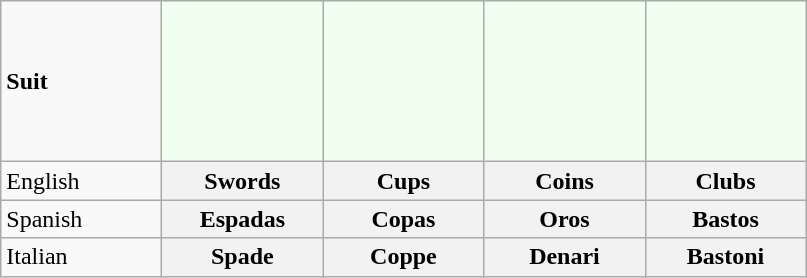<table class="wikitable">
<tr>
<td height="100px"><strong>Suit</strong></td>
<td align="center" width="100px" height="100px" bgcolor="honeydew"></td>
<td align="center" width="100px" bgcolor="honeydew"></td>
<td align="center" width="100px" bgcolor="honeydew"></td>
<td align="center" width="100px" bgcolor="honeydew"></td>
</tr>
<tr>
<td width="100px">English</td>
<th align="center" width="100px">Swords</th>
<th align="center" width="100px">Cups</th>
<th align="center" width="100px">Coins</th>
<th align="center" width="100px">Clubs</th>
</tr>
<tr>
<td>Spanish</td>
<th align="center">Espadas</th>
<th align="center">Copas</th>
<th align="center">Oros</th>
<th align="center">Bastos</th>
</tr>
<tr>
<td>Italian</td>
<th align="center">Spade</th>
<th align="center">Coppe</th>
<th align="center">Denari</th>
<th align="center">Bastoni</th>
</tr>
</table>
